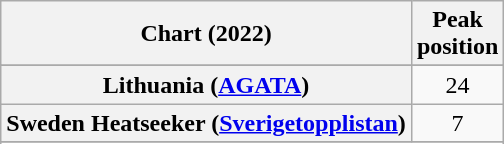<table class="wikitable sortable plainrowheaders" style="text-align:center">
<tr>
<th scope="col">Chart (2022)</th>
<th scope="col">Peak<br>position</th>
</tr>
<tr>
</tr>
<tr>
</tr>
<tr>
<th scope="row">Lithuania (<a href='#'>AGATA</a>)</th>
<td>24</td>
</tr>
<tr>
<th scope="row">Sweden Heatseeker (<a href='#'>Sverigetopplistan</a>)</th>
<td>7</td>
</tr>
<tr>
</tr>
<tr>
</tr>
</table>
